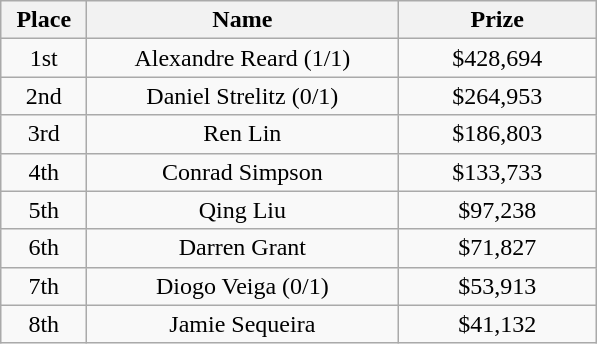<table class="wikitable">
<tr>
<th width="50">Place</th>
<th width="200">Name</th>
<th width="125">Prize</th>
</tr>
<tr>
<td align = "center">1st</td>
<td align = "center">Alexandre Reard (1/1)</td>
<td align="center">$428,694</td>
</tr>
<tr>
<td align = "center">2nd</td>
<td align = "center">Daniel Strelitz (0/1)</td>
<td align="center">$264,953</td>
</tr>
<tr>
<td align = "center">3rd</td>
<td align = "center">Ren Lin</td>
<td align="center">$186,803</td>
</tr>
<tr>
<td align = "center">4th</td>
<td align = "center">Conrad Simpson</td>
<td align="center">$133,733</td>
</tr>
<tr>
<td align = "center">5th</td>
<td align = "center">Qing Liu</td>
<td align="center">$97,238</td>
</tr>
<tr>
<td align = "center">6th</td>
<td align = "center">Darren Grant</td>
<td align="center">$71,827</td>
</tr>
<tr>
<td align = "center">7th</td>
<td align = "center">Diogo Veiga (0/1)</td>
<td align="center">$53,913</td>
</tr>
<tr>
<td align = "center">8th</td>
<td align = "center">Jamie Sequeira</td>
<td align="center">$41,132</td>
</tr>
</table>
